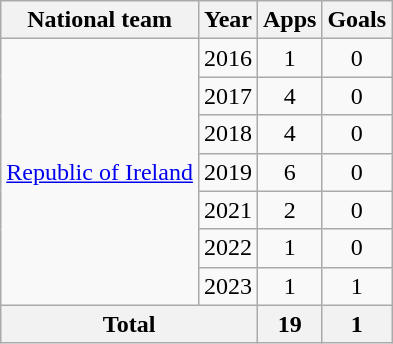<table class="sortable wikitable" style="text-align:center">
<tr>
<th scope="col">National team</th>
<th scope="col">Year</th>
<th !scope="col">Apps</th>
<th !scope="col">Goals</th>
</tr>
<tr>
<td rowspan="7"><a href='#'>Republic of Ireland</a></td>
<td scope="row">2016</td>
<td>1</td>
<td>0</td>
</tr>
<tr>
<td scope="row">2017</td>
<td>4</td>
<td>0</td>
</tr>
<tr>
<td scope="row">2018</td>
<td>4</td>
<td>0</td>
</tr>
<tr>
<td scope="row">2019</td>
<td>6</td>
<td>0</td>
</tr>
<tr>
<td scope="row">2021</td>
<td>2</td>
<td>0</td>
</tr>
<tr>
<td scope="row">2022</td>
<td>1</td>
<td>0</td>
</tr>
<tr>
<td scope="row">2023</td>
<td>1</td>
<td>1</td>
</tr>
<tr>
<th colspan="2">Total</th>
<th>19</th>
<th>1</th>
</tr>
</table>
